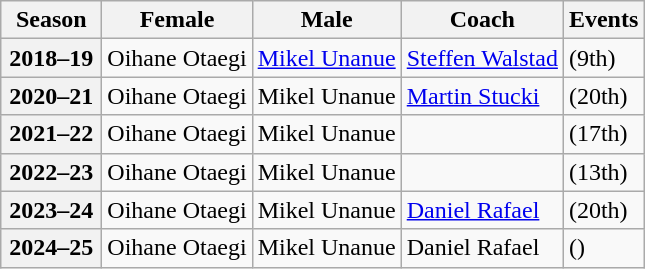<table class="wikitable">
<tr>
<th scope="col" width=60>Season</th>
<th scope="col">Female</th>
<th scope="col">Male</th>
<th scope="col">Coach</th>
<th scope="col">Events</th>
</tr>
<tr>
<th scope="row">2018–19</th>
<td>Oihane Otaegi</td>
<td><a href='#'>Mikel Unanue</a></td>
<td><a href='#'>Steffen Walstad</a></td>
<td> (9th)</td>
</tr>
<tr>
<th scope="row">2020–21</th>
<td>Oihane Otaegi</td>
<td>Mikel Unanue</td>
<td><a href='#'>Martin Stucki</a></td>
<td> (20th)</td>
</tr>
<tr>
<th scope="row">2021–22</th>
<td>Oihane Otaegi</td>
<td>Mikel Unanue</td>
<td></td>
<td> (17th)</td>
</tr>
<tr>
<th scope="row">2022–23</th>
<td>Oihane Otaegi</td>
<td>Mikel Unanue</td>
<td></td>
<td> (13th)</td>
</tr>
<tr>
<th scope="row">2023–24</th>
<td>Oihane Otaegi</td>
<td>Mikel Unanue</td>
<td><a href='#'>Daniel Rafael</a></td>
<td> (20th)</td>
</tr>
<tr>
<th scope="row">2024–25</th>
<td>Oihane Otaegi</td>
<td>Mikel Unanue</td>
<td>Daniel Rafael</td>
<td> ()</td>
</tr>
</table>
